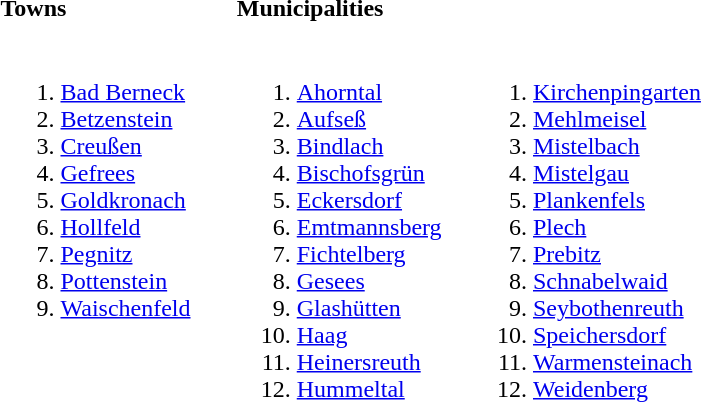<table>
<tr>
<th align=left width=33%>Towns</th>
<th align=left width=33%>Municipalities</th>
<th align=left width=33%></th>
</tr>
<tr valign=top>
<td><br><ol><li><a href='#'>Bad Berneck</a></li><li><a href='#'>Betzenstein</a></li><li><a href='#'>Creußen</a></li><li><a href='#'>Gefrees</a></li><li><a href='#'>Goldkronach</a></li><li><a href='#'>Hollfeld</a></li><li><a href='#'>Pegnitz</a></li><li><a href='#'>Pottenstein</a></li><li><a href='#'>Waischenfeld</a></li></ol></td>
<td><br><ol><li><a href='#'>Ahorntal</a></li><li><a href='#'>Aufseß</a></li><li><a href='#'>Bindlach</a></li><li><a href='#'>Bischofsgrün</a></li><li><a href='#'>Eckersdorf</a></li><li><a href='#'>Emtmannsberg</a></li><li><a href='#'>Fichtelberg</a></li><li><a href='#'>Gesees</a></li><li><a href='#'>Glashütten</a></li><li><a href='#'>Haag</a></li><li><a href='#'>Heinersreuth</a></li><li><a href='#'>Hummeltal</a></li></ol></td>
<td><br><ol>
<li> <a href='#'>Kirchenpingarten</a>
<li> <a href='#'>Mehlmeisel</a>
<li> <a href='#'>Mistelbach</a>
<li> <a href='#'>Mistelgau</a>
<li> <a href='#'>Plankenfels</a>
<li> <a href='#'>Plech</a>
<li> <a href='#'>Prebitz</a>
<li> <a href='#'>Schnabelwaid</a>
<li> <a href='#'>Seybothenreuth</a>
<li> <a href='#'>Speichersdorf</a>
<li> <a href='#'>Warmensteinach</a>
<li> <a href='#'>Weidenberg</a>
</ol></td>
</tr>
</table>
